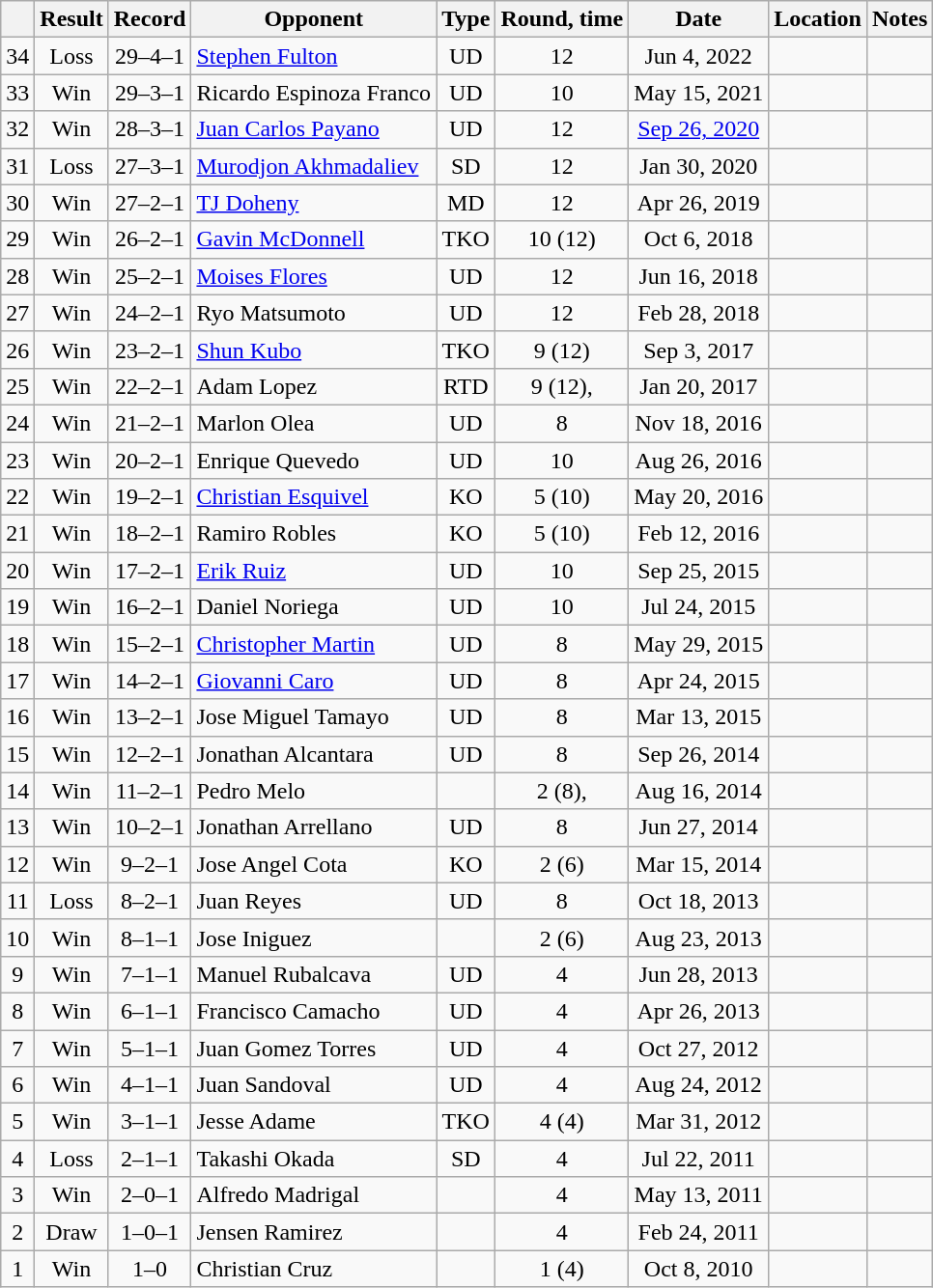<table class="wikitable" style="text-align:center">
<tr>
<th></th>
<th>Result</th>
<th>Record</th>
<th>Opponent</th>
<th>Type</th>
<th>Round, time</th>
<th>Date</th>
<th>Location</th>
<th>Notes</th>
</tr>
<tr>
<td>34</td>
<td>Loss</td>
<td>29–4–1</td>
<td align=left><a href='#'>Stephen Fulton</a></td>
<td>UD</td>
<td>12</td>
<td>Jun 4, 2022</td>
<td align=left></td>
<td align=left></td>
</tr>
<tr>
<td>33</td>
<td>Win</td>
<td>29–3–1</td>
<td align=left>Ricardo Espinoza Franco</td>
<td>UD</td>
<td>10</td>
<td>May 15, 2021</td>
<td align=left></td>
<td></td>
</tr>
<tr>
<td>32</td>
<td>Win</td>
<td>28–3–1</td>
<td align=left><a href='#'>Juan Carlos Payano</a></td>
<td>UD</td>
<td>12</td>
<td><a href='#'>Sep 26, 2020</a></td>
<td align=left></td>
<td></td>
</tr>
<tr>
<td>31</td>
<td>Loss</td>
<td>27–3–1</td>
<td align=left><a href='#'>Murodjon Akhmadaliev</a></td>
<td>SD</td>
<td>12</td>
<td>Jan 30, 2020</td>
<td align=left></td>
<td align=left></td>
</tr>
<tr>
<td>30</td>
<td>Win</td>
<td>27–2–1</td>
<td align=left><a href='#'>TJ Doheny</a></td>
<td>MD</td>
<td>12</td>
<td>Apr 26, 2019</td>
<td align=left></td>
<td align=left></td>
</tr>
<tr>
<td>29</td>
<td>Win</td>
<td>26–2–1</td>
<td align=left><a href='#'>Gavin McDonnell</a></td>
<td>TKO</td>
<td>10 (12) </td>
<td>Oct 6, 2018</td>
<td align=left></td>
<td align=left></td>
</tr>
<tr>
<td>28</td>
<td>Win</td>
<td>25–2–1</td>
<td align=left><a href='#'>Moises Flores</a></td>
<td>UD</td>
<td>12</td>
<td>Jun 16, 2018</td>
<td align=left></td>
<td align=left></td>
</tr>
<tr>
<td>27</td>
<td>Win</td>
<td>24–2–1</td>
<td align=left>Ryo Matsumoto</td>
<td>UD</td>
<td>12</td>
<td>Feb 28, 2018</td>
<td align=left></td>
<td align=left></td>
</tr>
<tr>
<td>26</td>
<td>Win</td>
<td>23–2–1</td>
<td align=left><a href='#'>Shun Kubo</a></td>
<td>TKO</td>
<td>9 (12) </td>
<td>Sep 3, 2017</td>
<td align=left></td>
<td align=left></td>
</tr>
<tr>
<td>25</td>
<td>Win</td>
<td>22–2–1</td>
<td align=left>Adam Lopez</td>
<td>RTD</td>
<td>9 (12), </td>
<td>Jan 20, 2017</td>
<td align=left></td>
<td></td>
</tr>
<tr>
<td>24</td>
<td>Win</td>
<td>21–2–1</td>
<td align=left>Marlon Olea</td>
<td>UD</td>
<td>8</td>
<td>Nov 18, 2016</td>
<td align=left></td>
<td></td>
</tr>
<tr>
<td>23</td>
<td>Win</td>
<td>20–2–1</td>
<td align=left>Enrique Quevedo</td>
<td>UD</td>
<td>10</td>
<td>Aug 26, 2016</td>
<td align=left></td>
<td align=left></td>
</tr>
<tr>
<td>22</td>
<td>Win</td>
<td>19–2–1</td>
<td align=left><a href='#'>Christian Esquivel</a></td>
<td>KO</td>
<td>5 (10) </td>
<td>May 20, 2016</td>
<td align=left></td>
<td align=left></td>
</tr>
<tr>
<td>21</td>
<td>Win</td>
<td>18–2–1</td>
<td align=left>Ramiro Robles</td>
<td>KO</td>
<td>5 (10) </td>
<td>Feb 12, 2016</td>
<td align=left></td>
<td align=left></td>
</tr>
<tr>
<td>20</td>
<td>Win</td>
<td>17–2–1</td>
<td align=left><a href='#'>Erik Ruiz</a></td>
<td>UD</td>
<td>10</td>
<td>Sep 25, 2015</td>
<td align=left></td>
<td align=left></td>
</tr>
<tr>
<td>19</td>
<td>Win</td>
<td>16–2–1</td>
<td align=left>Daniel Noriega</td>
<td>UD</td>
<td>10</td>
<td>Jul 24, 2015</td>
<td align=left></td>
<td align=left></td>
</tr>
<tr>
<td>18</td>
<td>Win</td>
<td>15–2–1</td>
<td align=left><a href='#'>Christopher Martin</a></td>
<td>UD</td>
<td>8</td>
<td>May 29, 2015</td>
<td align=left></td>
<td></td>
</tr>
<tr>
<td>17</td>
<td>Win</td>
<td>14–2–1</td>
<td align=left><a href='#'>Giovanni Caro</a></td>
<td>UD</td>
<td>8</td>
<td>Apr 24, 2015</td>
<td align=left></td>
<td></td>
</tr>
<tr>
<td>16</td>
<td>Win</td>
<td>13–2–1</td>
<td align=left>Jose Miguel Tamayo</td>
<td>UD</td>
<td>8</td>
<td>Mar 13, 2015</td>
<td align=left></td>
<td></td>
</tr>
<tr>
<td>15</td>
<td>Win</td>
<td>12–2–1</td>
<td align=left>Jonathan Alcantara</td>
<td>UD</td>
<td>8</td>
<td>Sep 26, 2014</td>
<td align=left></td>
<td></td>
</tr>
<tr>
<td>14</td>
<td>Win</td>
<td>11–2–1</td>
<td align=left>Pedro Melo</td>
<td></td>
<td>2 (8), </td>
<td>Aug 16, 2014</td>
<td align=left></td>
<td></td>
</tr>
<tr>
<td>13</td>
<td>Win</td>
<td>10–2–1</td>
<td align=left>Jonathan Arrellano</td>
<td>UD</td>
<td>8</td>
<td>Jun 27, 2014</td>
<td align=left></td>
<td></td>
</tr>
<tr>
<td>12</td>
<td>Win</td>
<td>9–2–1</td>
<td align=left>Jose Angel Cota</td>
<td>KO</td>
<td>2 (6) </td>
<td>Mar 15, 2014</td>
<td align=left></td>
<td></td>
</tr>
<tr>
<td>11</td>
<td>Loss</td>
<td>8–2–1</td>
<td align=left>Juan Reyes</td>
<td>UD</td>
<td>8</td>
<td>Oct 18, 2013</td>
<td align=left></td>
<td></td>
</tr>
<tr>
<td>10</td>
<td>Win</td>
<td>8–1–1</td>
<td align=left>Jose Iniguez</td>
<td></td>
<td>2 (6) </td>
<td>Aug 23, 2013</td>
<td align=left></td>
<td></td>
</tr>
<tr>
<td>9</td>
<td>Win</td>
<td>7–1–1</td>
<td align=left>Manuel Rubalcava</td>
<td>UD</td>
<td>4</td>
<td>Jun 28, 2013</td>
<td align=left></td>
<td></td>
</tr>
<tr>
<td>8</td>
<td>Win</td>
<td>6–1–1</td>
<td align=left>Francisco Camacho</td>
<td>UD</td>
<td>4</td>
<td>Apr 26, 2013</td>
<td align=left></td>
<td></td>
</tr>
<tr>
<td>7</td>
<td>Win</td>
<td>5–1–1</td>
<td align=left>Juan Gomez Torres</td>
<td>UD</td>
<td>4</td>
<td>Oct 27, 2012</td>
<td align=left></td>
<td></td>
</tr>
<tr>
<td>6</td>
<td>Win</td>
<td>4–1–1</td>
<td align=left>Juan Sandoval</td>
<td>UD</td>
<td>4</td>
<td>Aug 24, 2012</td>
<td align=left></td>
<td></td>
</tr>
<tr>
<td>5</td>
<td>Win</td>
<td>3–1–1</td>
<td align=left>Jesse Adame</td>
<td>TKO</td>
<td>4 (4) </td>
<td>Mar 31, 2012</td>
<td align=left></td>
<td></td>
</tr>
<tr>
<td>4</td>
<td>Loss</td>
<td>2–1–1</td>
<td align=left>Takashi Okada</td>
<td>SD</td>
<td>4</td>
<td>Jul 22, 2011</td>
<td align=left></td>
<td></td>
</tr>
<tr>
<td>3</td>
<td>Win</td>
<td>2–0–1</td>
<td align=left>Alfredo Madrigal</td>
<td></td>
<td>4</td>
<td>May 13, 2011</td>
<td align=left></td>
<td></td>
</tr>
<tr>
<td>2</td>
<td>Draw</td>
<td>1–0–1</td>
<td align=left>Jensen Ramirez</td>
<td></td>
<td>4</td>
<td>Feb 24, 2011</td>
<td align=left></td>
<td></td>
</tr>
<tr>
<td>1</td>
<td>Win</td>
<td>1–0</td>
<td align=left>Christian Cruz</td>
<td></td>
<td>1 (4) </td>
<td>Oct 8, 2010</td>
<td align=left></td>
<td></td>
</tr>
</table>
